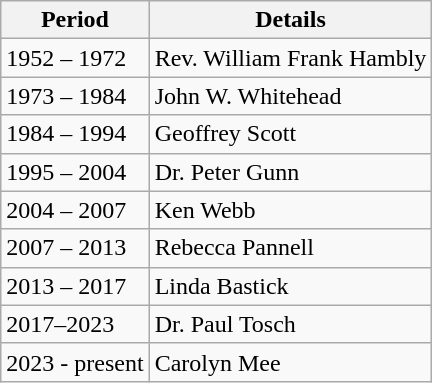<table class="wikitable">
<tr>
<th>Period</th>
<th>Details</th>
</tr>
<tr>
<td>1952 – 1972</td>
<td>Rev. William Frank Hambly</td>
</tr>
<tr>
<td>1973 – 1984</td>
<td>John W. Whitehead</td>
</tr>
<tr>
<td>1984 – 1994</td>
<td>Geoffrey Scott</td>
</tr>
<tr>
<td>1995 – 2004</td>
<td>Dr. Peter Gunn</td>
</tr>
<tr>
<td>2004 – 2007</td>
<td>Ken Webb</td>
</tr>
<tr>
<td>2007 – 2013</td>
<td>Rebecca Pannell</td>
</tr>
<tr>
<td>2013 – 2017</td>
<td>Linda Bastick</td>
</tr>
<tr>
<td>2017–2023</td>
<td>Dr. Paul Tosch</td>
</tr>
<tr>
<td>2023 - present</td>
<td>Carolyn Mee</td>
</tr>
</table>
